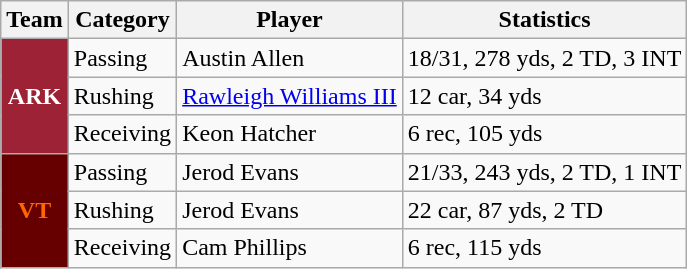<table class="wikitable">
<tr>
<th>Team</th>
<th>Category</th>
<th>Player</th>
<th>Statistics</th>
</tr>
<tr>
<td rowspan=3 style="background:#9d2235; color:#ffffff; text-align:center;"><strong>ARK</strong></td>
<td>Passing</td>
<td>Austin Allen</td>
<td>18/31, 278 yds, 2 TD, 3 INT</td>
</tr>
<tr>
<td>Rushing</td>
<td><a href='#'>Rawleigh Williams III</a></td>
<td>12 car, 34 yds</td>
</tr>
<tr>
<td>Receiving</td>
<td>Keon Hatcher</td>
<td>6 rec, 105 yds</td>
</tr>
<tr>
<td rowspan=3 style="background:#660000; color:#ff6600; text-align:center;"><strong>VT</strong></td>
<td>Passing</td>
<td>Jerod Evans</td>
<td>21/33, 243 yds, 2 TD, 1 INT</td>
</tr>
<tr>
<td>Rushing</td>
<td>Jerod Evans</td>
<td>22 car, 87 yds, 2 TD</td>
</tr>
<tr>
<td>Receiving</td>
<td>Cam Phillips</td>
<td>6 rec, 115 yds</td>
</tr>
</table>
